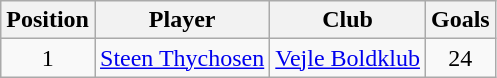<table class="wikitable" style="text-align: center;">
<tr>
<th>Position</th>
<th>Player</th>
<th>Club</th>
<th>Goals</th>
</tr>
<tr>
<td>1</td>
<td align="left"><a href='#'>Steen Thychosen</a></td>
<td align="left"><a href='#'>Vejle Boldklub</a></td>
<td>24</td>
</tr>
</table>
